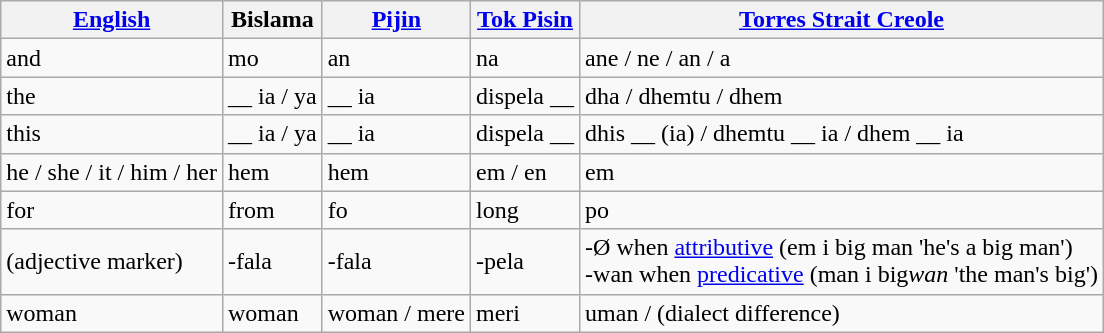<table class="wikitable">
<tr>
<th><a href='#'>English</a></th>
<th>Bislama</th>
<th><a href='#'>Pijin</a></th>
<th><a href='#'>Tok Pisin</a></th>
<th><a href='#'>Torres Strait Creole</a></th>
</tr>
<tr ->
<td>and</td>
<td>mo</td>
<td>an</td>
<td>na</td>
<td>ane / ne / an / a</td>
</tr>
<tr ->
<td>the</td>
<td>__ ia / ya</td>
<td>__ ia</td>
<td>dispela __</td>
<td>dha / dhemtu / dhem</td>
</tr>
<tr ->
<td>this</td>
<td>__ ia / ya</td>
<td>__ ia</td>
<td>dispela __</td>
<td>dhis __ (ia) / dhemtu __ ia / dhem __ ia</td>
</tr>
<tr ->
<td>he / she / it / him / her</td>
<td>hem</td>
<td>hem</td>
<td>em / en</td>
<td>em</td>
</tr>
<tr ->
<td>for</td>
<td>from</td>
<td>fo</td>
<td>long</td>
<td>po</td>
</tr>
<tr ->
<td>(adjective marker)</td>
<td>-fala</td>
<td>-fala</td>
<td>-pela</td>
<td>-Ø when <a href='#'>attributive</a> (em i big man 'he's a big man')<br>-wan when <a href='#'>predicative</a> (man i big<em>wan</em> 'the man's big')</td>
</tr>
<tr ->
<td>woman</td>
<td>woman</td>
<td>woman / mere</td>
<td>meri</td>
<td>uman /  (dialect difference)</td>
</tr>
</table>
